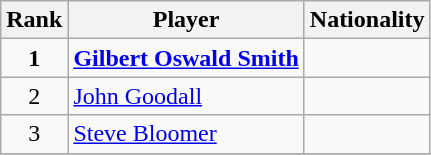<table class="wikitable">
<tr>
<th>Rank</th>
<th>Player</th>
<th>Nationality</th>
</tr>
<tr>
<td align="center"><strong>1</strong></td>
<td><strong><a href='#'> Gilbert Oswald Smith</a></strong></td>
<td><strong></strong></td>
</tr>
<tr>
<td align="center">2</td>
<td><a href='#'>John Goodall</a></td>
<td></td>
</tr>
<tr>
<td align="center">3</td>
<td><a href='#'>Steve Bloomer</a></td>
<td></td>
</tr>
<tr>
</tr>
</table>
